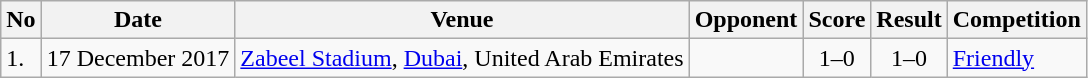<table class="wikitable" style="font-size:100%;">
<tr>
<th>No</th>
<th>Date</th>
<th>Venue</th>
<th>Opponent</th>
<th>Score</th>
<th>Result</th>
<th>Competition</th>
</tr>
<tr>
<td>1.</td>
<td>17 December 2017</td>
<td><a href='#'>Zabeel Stadium</a>, <a href='#'>Dubai</a>, United Arab Emirates</td>
<td></td>
<td align=center>1–0</td>
<td align=center>1–0</td>
<td><a href='#'>Friendly</a></td>
</tr>
</table>
